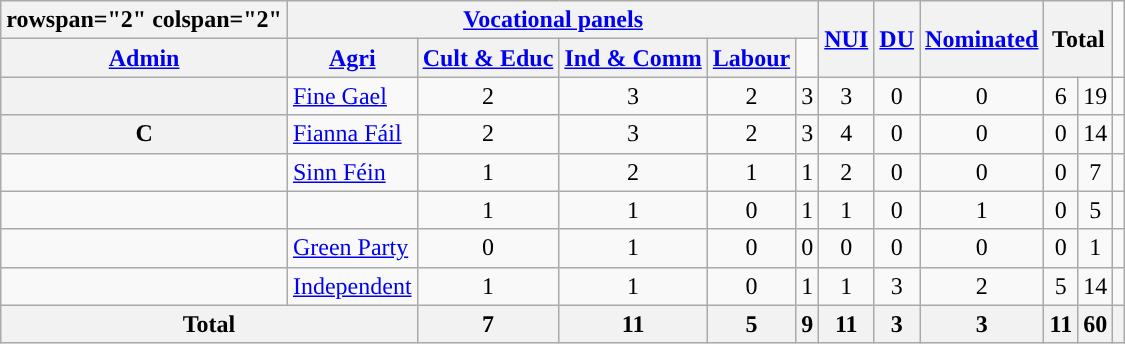<table class="wikitable">
<tr>
<th>rowspan="2" colspan="2" </th>
<th scope="col" colspan="5"><a href='#'>Vocational panels</a></th>
<th rowspan="2"><a href='#'>NUI</a></th>
<th rowspan="2"><a href='#'>DU</a></th>
<th rowspan="2"><a href='#'>Nominated</a></th>
<th rowspan="2" colspan="2">Total</th>
</tr>
<tr>
<th scope="col"><a href='#'>Admin</a></th>
<th scope="col"><a href='#'>Agri</a></th>
<th scope="col"><a href='#'>Cult & Educ</a></th>
<th scope="col"><a href='#'>Ind & Comm</a></th>
<th scope="col"><a href='#'>Labour</a></th>
</tr>
<tr style="text-align:center">
<th style="background-color: "></th>
<td align="left"><a href='#'>Fine Gael</a></td>
<td>2</td>
<td>3</td>
<td>2</td>
<td>3</td>
<td>3</td>
<td>0</td>
<td>0</td>
<td>6</td>
<td>19</td>
<td style="background-color: "></td>
</tr>
<tr style="text-align:center">
<th style="background-color: "><span><strong>C</strong></span></th>
<td align="left"><a href='#'>Fianna Fáil</a></td>
<td>2</td>
<td>3</td>
<td>2</td>
<td>3</td>
<td>4</td>
<td>0</td>
<td>0</td>
<td>0</td>
<td>14</td>
<td style="background-color: "></td>
</tr>
<tr style="text-align:center">
<td style="background-color: "></td>
<td align="left"><a href='#'>Sinn Féin</a></td>
<td>1</td>
<td>2</td>
<td>1</td>
<td>1</td>
<td>2</td>
<td>0</td>
<td>0</td>
<td>0</td>
<td>7</td>
<td style="background-color: "></td>
</tr>
<tr style="text-align:center">
<td style="background-color: "></td>
<td align="left"></td>
<td>1</td>
<td>1</td>
<td>0</td>
<td>1</td>
<td>1</td>
<td>0</td>
<td>1</td>
<td>0</td>
<td>5</td>
<td style="background-color: "></td>
</tr>
<tr style="text-align:center">
<td style="background-color: "></td>
<td align="left"><a href='#'>Green Party</a></td>
<td>0</td>
<td>1</td>
<td>0</td>
<td>0</td>
<td>0</td>
<td>0</td>
<td>0</td>
<td>0</td>
<td>1</td>
<td style="background-color: "></td>
</tr>
<tr style="text-align:center">
<td style="background-color: "></td>
<td align="left"><a href='#'>Independent</a></td>
<td>1</td>
<td>1</td>
<td>0</td>
<td>1</td>
<td>1</td>
<td>3</td>
<td>2</td>
<td>5</td>
<td>14</td>
<td style="background-color: "></td>
</tr>
<tr style="text-align:center">
<th colspan="2">Total</th>
<th>7</th>
<th>11</th>
<th>5</th>
<th>9</th>
<th>11</th>
<th>3</th>
<th>3</th>
<th>11</th>
<th>60</th>
<th></th>
</tr>
</table>
